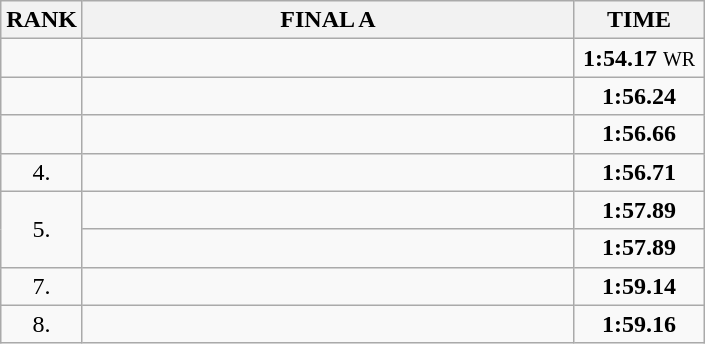<table class="wikitable">
<tr>
<th>RANK</th>
<th style="width: 20em">FINAL A</th>
<th style="width: 5em">TIME</th>
</tr>
<tr>
<td align="center"></td>
<td></td>
<td align="center"><strong>1:54.17</strong> <small>WR</small></td>
</tr>
<tr>
<td align="center"></td>
<td></td>
<td align="center"><strong>1:56.24</strong></td>
</tr>
<tr>
<td align="center"></td>
<td></td>
<td align="center"><strong>1:56.66</strong></td>
</tr>
<tr>
<td align="center">4.</td>
<td></td>
<td align="center"><strong>1:56.71</strong></td>
</tr>
<tr>
<td rowspan=2 align="center">5.</td>
<td></td>
<td align="center"><strong>1:57.89</strong></td>
</tr>
<tr>
<td></td>
<td align="center"><strong>1:57.89</strong></td>
</tr>
<tr>
<td align="center">7.</td>
<td></td>
<td align="center"><strong>1:59.14</strong></td>
</tr>
<tr>
<td align="center">8.</td>
<td></td>
<td align="center"><strong>1:59.16</strong></td>
</tr>
</table>
